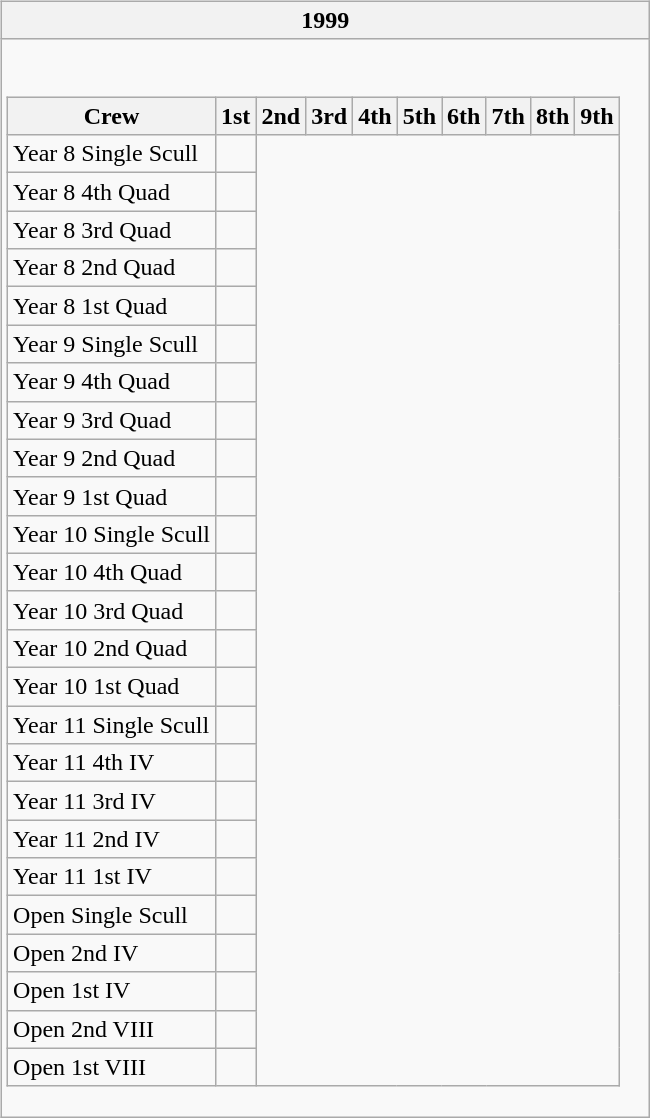<table>
<tr>
<td><br><table class="wikitable collapsible collapsed">
<tr>
<th>1999</th>
</tr>
<tr>
<td><br><table class="wikitable sortable">
<tr>
<th>Crew</th>
<th>1st</th>
<th>2nd</th>
<th>3rd</th>
<th>4th</th>
<th>5th</th>
<th>6th</th>
<th>7th</th>
<th>8th</th>
<th>9th</th>
</tr>
<tr>
<td>Year 8 Single Scull</td>
<td></td>
</tr>
<tr>
<td>Year 8 4th Quad</td>
<td></td>
</tr>
<tr>
<td>Year 8 3rd Quad</td>
<td></td>
</tr>
<tr>
<td>Year 8 2nd Quad</td>
<td></td>
</tr>
<tr>
<td>Year 8 1st Quad</td>
<td></td>
</tr>
<tr>
<td>Year 9 Single Scull</td>
<td></td>
</tr>
<tr>
<td>Year 9 4th Quad</td>
<td></td>
</tr>
<tr>
<td>Year 9 3rd Quad</td>
<td></td>
</tr>
<tr>
<td>Year 9 2nd Quad</td>
<td></td>
</tr>
<tr>
<td>Year 9 1st Quad</td>
<td></td>
</tr>
<tr>
<td>Year 10 Single Scull</td>
<td></td>
</tr>
<tr>
<td>Year 10 4th Quad</td>
<td></td>
</tr>
<tr>
<td>Year 10 3rd Quad</td>
<td></td>
</tr>
<tr>
<td>Year 10 2nd Quad</td>
<td></td>
</tr>
<tr>
<td>Year 10 1st Quad</td>
<td></td>
</tr>
<tr>
<td>Year 11 Single Scull</td>
<td></td>
</tr>
<tr>
<td>Year 11 4th IV</td>
<td></td>
</tr>
<tr>
<td>Year 11 3rd IV</td>
<td></td>
</tr>
<tr>
<td>Year 11 2nd IV</td>
<td></td>
</tr>
<tr>
<td>Year 11 1st IV</td>
<td></td>
</tr>
<tr>
<td>Open Single Scull</td>
<td></td>
</tr>
<tr>
<td>Open 2nd IV</td>
<td></td>
</tr>
<tr>
<td>Open 1st IV</td>
<td></td>
</tr>
<tr>
<td>Open 2nd VIII</td>
<td></td>
</tr>
<tr>
<td>Open 1st VIII</td>
<td></td>
</tr>
</table>
</td>
</tr>
</table>
</td>
</tr>
</table>
